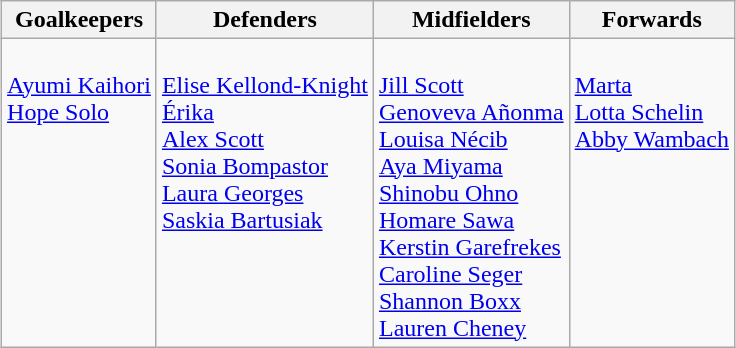<table class="wikitable" style="margin:0 auto">
<tr>
<th>Goalkeepers</th>
<th>Defenders</th>
<th>Midfielders</th>
<th>Forwards</th>
</tr>
<tr>
<td align=left valign=top><br> <a href='#'>Ayumi Kaihori</a> <br>
 <a href='#'>Hope Solo</a></td>
<td align=left valign=top><br> <a href='#'>Elise Kellond-Knight</a> <br>
 <a href='#'>Érika</a> <br>
 <a href='#'>Alex Scott</a> <br>
 <a href='#'>Sonia Bompastor</a> <br>
 <a href='#'>Laura Georges</a> <br>
 <a href='#'>Saskia Bartusiak</a> <br></td>
<td align=left valign=top><br> <a href='#'>Jill Scott</a> <br>
 <a href='#'>Genoveva Añonma</a> <br>
 <a href='#'>Louisa Nécib</a> <br>
 <a href='#'>Aya Miyama</a> <br>
 <a href='#'>Shinobu Ohno</a> <br>
 <a href='#'>Homare Sawa</a> <br>
 <a href='#'>Kerstin Garefrekes</a> <br>
 <a href='#'>Caroline Seger</a> <br>
 <a href='#'>Shannon Boxx</a> <br>
 <a href='#'>Lauren Cheney</a></td>
<td align=left valign=top><br> <a href='#'>Marta</a> <br>
 <a href='#'>Lotta Schelin</a> <br>
 <a href='#'>Abby Wambach</a></td>
</tr>
</table>
